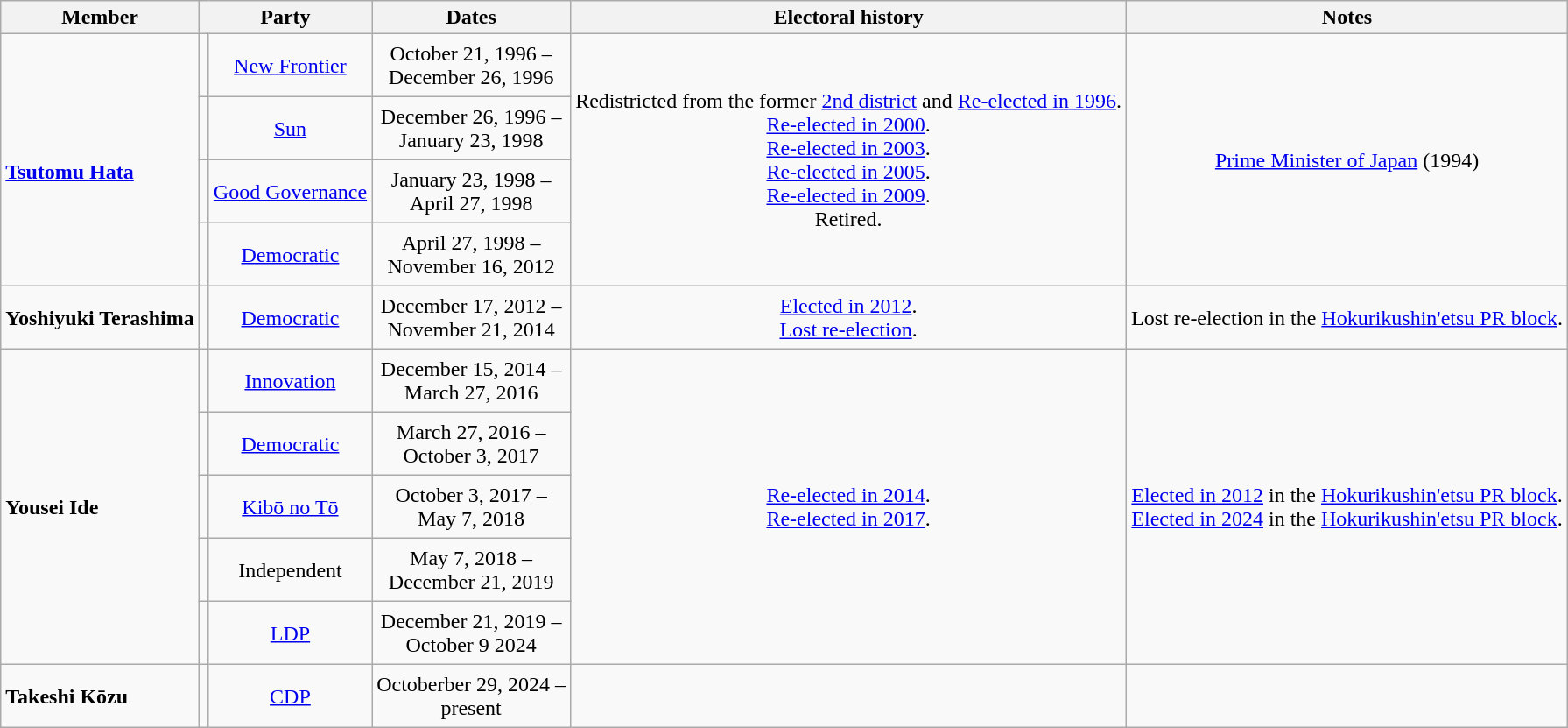<table class=wikitable style="text-align:center">
<tr>
<th>Member</th>
<th colspan="2">Party</th>
<th>Dates</th>
<th>Electoral history</th>
<th>Notes</th>
</tr>
<tr style="height:3em">
<td rowspan=4 align=left><br><strong><a href='#'>Tsutomu Hata</a></strong></td>
<td bgcolor=></td>
<td><a href='#'>New Frontier</a></td>
<td nowrap>October 21, 1996 –<br>December 26, 1996</td>
<td rowspan=4>Redistricted from the former <a href='#'>2nd district</a> and <a href='#'>Re-elected in 1996</a>.<br><a href='#'>Re-elected in 2000</a>.<br><a href='#'>Re-elected in 2003</a>.<br><a href='#'>Re-elected in 2005</a>.<br><a href='#'>Re-elected in 2009</a>.<br>Retired.</td>
<td rowspan=4><a href='#'>Prime Minister of Japan</a> (1994)</td>
</tr>
<tr style="height:3em">
<td bgcolor=></td>
<td><a href='#'>Sun</a></td>
<td nowrap>December 26, 1996 –<br>January 23, 1998</td>
</tr>
<tr style="height:3em">
<td bgcolor=></td>
<td><a href='#'>Good Governance</a></td>
<td nowrap>January 23, 1998 –<br>April 27, 1998</td>
</tr>
<tr style="height:3em">
<td bgcolor=></td>
<td><a href='#'>Democratic</a></td>
<td nowrap>April 27, 1998 –<br>November 16, 2012</td>
</tr>
<tr style="height:3em">
<td align=left><strong>Yoshiyuki Terashima</strong></td>
<td bgcolor=></td>
<td><a href='#'>Democratic</a></td>
<td nowrap>December 17, 2012 –<br>November 21, 2014</td>
<td><a href='#'>Elected in 2012</a>.<br><a href='#'>Lost re-election</a>.</td>
<td>Lost re-election in the <a href='#'>Hokurikushin'etsu PR block</a>.</td>
</tr>
<tr style="height:3em">
<td rowspan=5 align=left><strong>Yousei Ide</strong></td>
<td bgcolor=></td>
<td><a href='#'>Innovation</a></td>
<td nowrap>December 15, 2014 –<br>March 27, 2016</td>
<td rowspan=5><a href='#'>Re-elected in 2014</a>.<br><a href='#'>Re-elected in 2017</a>.</td>
<td rowspan=5><a href='#'>Elected in 2012</a> in the <a href='#'>Hokurikushin'etsu PR block</a>.<br><a href='#'>Elected in 2024</a> in the <a href='#'>Hokurikushin'etsu PR block</a>.</td>
</tr>
<tr style="height:3em">
<td bgcolor=></td>
<td><a href='#'>Democratic</a></td>
<td nowrap>March 27, 2016 –<br>October 3, 2017</td>
</tr>
<tr style="height:3em">
<td bgcolor=></td>
<td><a href='#'>Kibō no Tō</a></td>
<td nowrap>October 3, 2017 –<br>May 7, 2018</td>
</tr>
<tr style="height:3em">
<td></td>
<td>Independent</td>
<td nowrap>May 7, 2018 –<br>December 21, 2019</td>
</tr>
<tr style="height:3em">
<td bgcolor=></td>
<td><a href='#'>LDP</a></td>
<td nowrap>December 21, 2019 –<br>October 9 2024</td>
</tr>
<tr style="height:3em">
<td align=left><strong>Takeshi Kōzu</strong></td>
<td bgcolor=></td>
<td><a href='#'>CDP</a></td>
<td nowrap>Octoberber 29, 2024 –<br>present</td>
<td></td>
</tr>
</table>
